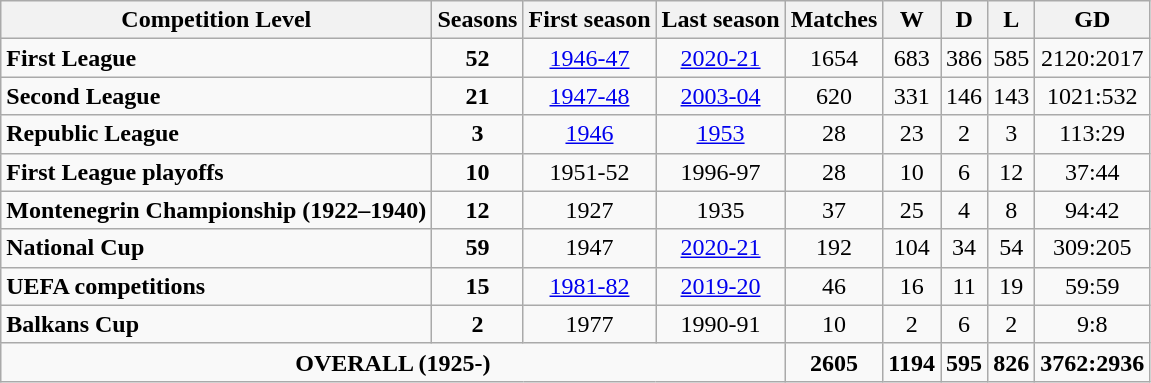<table class="wikitable" style="text-align:center">
<tr>
<th>Competition Level</th>
<th>Seasons</th>
<th>First season</th>
<th>Last season</th>
<th>Matches</th>
<th>W</th>
<th>D</th>
<th>L</th>
<th>GD</th>
</tr>
<tr>
<td style="text-align:left;"><strong>First League</strong></td>
<td><strong>52</strong></td>
<td><a href='#'>1946-47</a></td>
<td><a href='#'>2020-21</a></td>
<td>1654</td>
<td>683</td>
<td>386</td>
<td>585</td>
<td>2120:2017</td>
</tr>
<tr>
<td style="text-align:left;"><strong>Second League</strong></td>
<td><strong>21</strong></td>
<td><a href='#'>1947-48</a></td>
<td><a href='#'>2003-04</a></td>
<td>620</td>
<td>331</td>
<td>146</td>
<td>143</td>
<td>1021:532</td>
</tr>
<tr>
<td style="text-align:left;"><strong>Republic League</strong></td>
<td><strong>3</strong></td>
<td><a href='#'>1946</a></td>
<td><a href='#'>1953</a></td>
<td>28</td>
<td>23</td>
<td>2</td>
<td>3</td>
<td>113:29</td>
</tr>
<tr>
<td style="text-align:left;"><strong>First League playoffs</strong></td>
<td><strong>10</strong></td>
<td>1951-52</td>
<td>1996-97</td>
<td>28</td>
<td>10</td>
<td>6</td>
<td>12</td>
<td>37:44</td>
</tr>
<tr>
<td style="text-align:left;"><strong>Montenegrin Championship (1922–1940)</strong></td>
<td><strong>12</strong></td>
<td>1927</td>
<td>1935</td>
<td>37</td>
<td>25</td>
<td>4</td>
<td>8</td>
<td>94:42</td>
</tr>
<tr>
<td style="text-align:left;"><strong>National Cup</strong></td>
<td><strong>59</strong></td>
<td>1947</td>
<td><a href='#'>2020-21</a></td>
<td>192</td>
<td>104</td>
<td>34</td>
<td>54</td>
<td>309:205</td>
</tr>
<tr>
<td style="text-align:left;"><strong>UEFA competitions</strong></td>
<td><strong>15</strong></td>
<td><a href='#'>1981-82</a></td>
<td><a href='#'>2019-20</a></td>
<td>46</td>
<td>16</td>
<td>11</td>
<td>19</td>
<td>59:59</td>
</tr>
<tr>
<td style="text-align:left;"><strong>Balkans Cup</strong></td>
<td><strong>2</strong></td>
<td>1977</td>
<td>1990-91</td>
<td>10</td>
<td>2</td>
<td>6</td>
<td>2</td>
<td>9:8</td>
</tr>
<tr>
<td colspan="4"><strong>OVERALL (1925-)</strong></td>
<td><strong>2605</strong></td>
<td><strong>1194</strong></td>
<td><strong>595</strong></td>
<td><strong>826</strong></td>
<td><strong>3762:2936</strong></td>
</tr>
</table>
